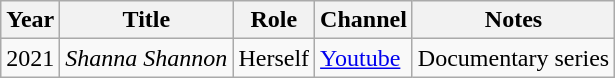<table class="wikitable">
<tr>
<th>Year</th>
<th>Title</th>
<th>Role</th>
<th>Channel</th>
<th>Notes</th>
</tr>
<tr>
<td>2021</td>
<td><em>Shanna Shannon</em></td>
<td>Herself</td>
<td><a href='#'>Youtube</a></td>
<td>Documentary series</td>
</tr>
</table>
